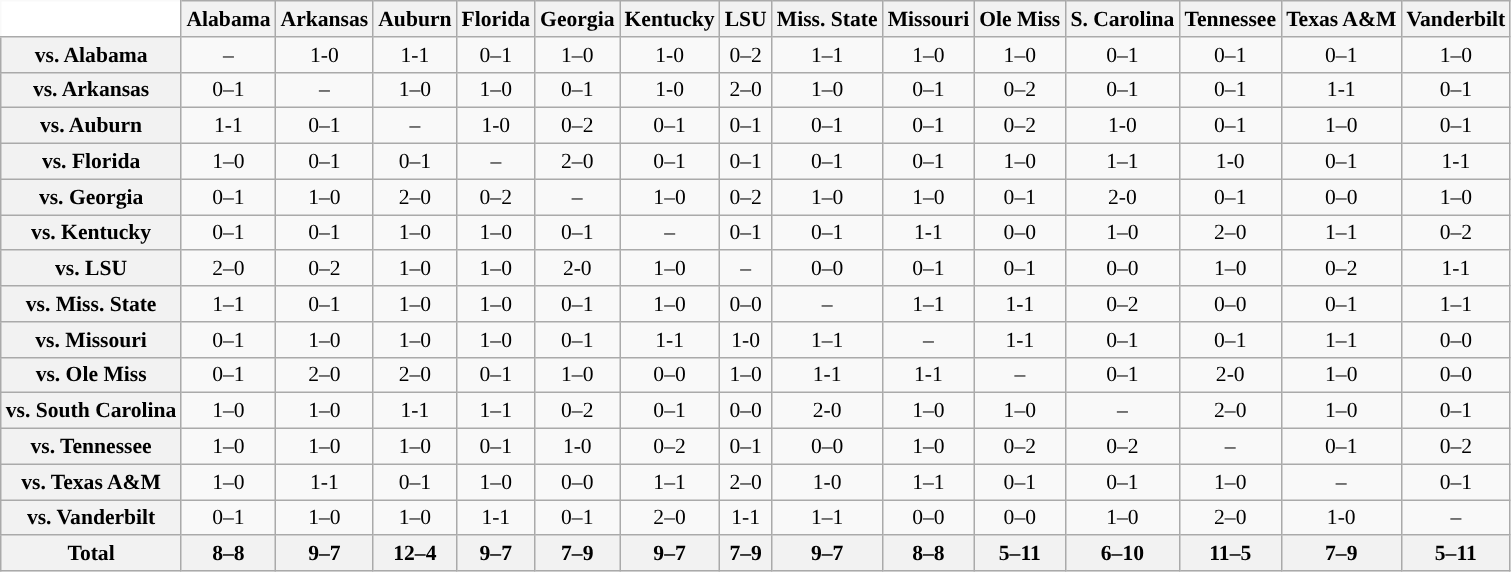<table class="wikitable" style="white-space:nowrap; font-size:90%;">
<tr>
<td style="background:white; border-top-style:hidden; border-left-style:hidden;"></td>
<th>Alabama</th>
<th>Arkansas</th>
<th>Auburn</th>
<th>Florida</th>
<th>Georgia</th>
<th>Kentucky</th>
<th>LSU</th>
<th>Miss. State</th>
<th>Missouri</th>
<th>Ole Miss</th>
<th>S. Carolina</th>
<th>Tennessee</th>
<th>Texas A&M</th>
<th>Vanderbilt</th>
</tr>
<tr style="text-align:center;">
<th>vs. Alabama</th>
<td>–</td>
<td>1-0</td>
<td>1-1</td>
<td>0–1</td>
<td>1–0</td>
<td>1-0</td>
<td>0–2</td>
<td>1–1</td>
<td>1–0</td>
<td>1–0</td>
<td>0–1</td>
<td>0–1</td>
<td>0–1</td>
<td>1–0</td>
</tr>
<tr style="text-align:center;">
<th>vs. Arkansas</th>
<td>0–1</td>
<td>–</td>
<td>1–0</td>
<td>1–0</td>
<td>0–1</td>
<td>1-0</td>
<td>2–0</td>
<td>1–0</td>
<td>0–1</td>
<td>0–2</td>
<td>0–1</td>
<td>0–1</td>
<td>1-1</td>
<td>0–1</td>
</tr>
<tr style="text-align:center;">
<th>vs. Auburn</th>
<td>1-1</td>
<td>0–1</td>
<td>–</td>
<td>1-0</td>
<td>0–2</td>
<td>0–1</td>
<td>0–1</td>
<td>0–1</td>
<td>0–1</td>
<td>0–2</td>
<td>1-0</td>
<td>0–1</td>
<td>1–0</td>
<td>0–1</td>
</tr>
<tr style="text-align:center;">
<th>vs. Florida</th>
<td>1–0</td>
<td>0–1</td>
<td>0–1</td>
<td>–</td>
<td>2–0</td>
<td>0–1</td>
<td>0–1</td>
<td>0–1</td>
<td>0–1</td>
<td>1–0</td>
<td>1–1</td>
<td>1-0</td>
<td>0–1</td>
<td>1-1</td>
</tr>
<tr style="text-align:center;">
<th>vs. Georgia</th>
<td>0–1</td>
<td>1–0</td>
<td>2–0</td>
<td>0–2</td>
<td>–</td>
<td>1–0</td>
<td>0–2</td>
<td>1–0</td>
<td>1–0</td>
<td>0–1</td>
<td>2-0</td>
<td>0–1</td>
<td>0–0</td>
<td>1–0</td>
</tr>
<tr style="text-align:center;">
<th>vs. Kentucky</th>
<td>0–1</td>
<td>0–1</td>
<td>1–0</td>
<td>1–0</td>
<td>0–1</td>
<td>–</td>
<td>0–1</td>
<td>0–1</td>
<td>1-1</td>
<td>0–0</td>
<td>1–0</td>
<td>2–0</td>
<td>1–1</td>
<td>0–2</td>
</tr>
<tr style="text-align:center;">
<th>vs. LSU</th>
<td>2–0</td>
<td>0–2</td>
<td>1–0</td>
<td>1–0</td>
<td>2-0</td>
<td>1–0</td>
<td>–</td>
<td>0–0</td>
<td>0–1</td>
<td>0–1</td>
<td>0–0</td>
<td>1–0</td>
<td>0–2</td>
<td>1-1</td>
</tr>
<tr style="text-align:center;">
<th>vs. Miss. State</th>
<td>1–1</td>
<td>0–1</td>
<td>1–0</td>
<td>1–0</td>
<td>0–1</td>
<td>1–0</td>
<td>0–0</td>
<td>–</td>
<td>1–1</td>
<td>1-1</td>
<td>0–2</td>
<td>0–0</td>
<td>0–1</td>
<td>1–1</td>
</tr>
<tr style="text-align:center;">
<th>vs. Missouri</th>
<td>0–1</td>
<td>1–0</td>
<td>1–0</td>
<td>1–0</td>
<td>0–1</td>
<td>1-1</td>
<td>1-0</td>
<td>1–1</td>
<td>–</td>
<td>1-1</td>
<td>0–1</td>
<td>0–1</td>
<td>1–1</td>
<td>0–0</td>
</tr>
<tr style="text-align:center;">
<th>vs. Ole Miss</th>
<td>0–1</td>
<td>2–0</td>
<td>2–0</td>
<td>0–1</td>
<td>1–0</td>
<td>0–0</td>
<td>1–0</td>
<td>1-1</td>
<td>1-1</td>
<td>–</td>
<td>0–1</td>
<td>2-0</td>
<td>1–0</td>
<td>0–0</td>
</tr>
<tr style="text-align:center;">
<th>vs. South Carolina</th>
<td>1–0</td>
<td>1–0</td>
<td>1-1</td>
<td>1–1</td>
<td>0–2</td>
<td>0–1</td>
<td>0–0</td>
<td>2-0</td>
<td>1–0</td>
<td>1–0</td>
<td>–</td>
<td>2–0</td>
<td>1–0</td>
<td>0–1</td>
</tr>
<tr style="text-align:center;">
<th>vs. Tennessee</th>
<td>1–0</td>
<td>1–0</td>
<td>1–0</td>
<td>0–1</td>
<td>1-0</td>
<td>0–2</td>
<td>0–1</td>
<td>0–0</td>
<td>1–0</td>
<td>0–2</td>
<td>0–2</td>
<td>–</td>
<td>0–1</td>
<td>0–2</td>
</tr>
<tr style="text-align:center;">
<th>vs. Texas A&M</th>
<td>1–0</td>
<td>1-1</td>
<td>0–1</td>
<td>1–0</td>
<td>0–0</td>
<td>1–1</td>
<td>2–0</td>
<td>1-0</td>
<td>1–1</td>
<td>0–1</td>
<td>0–1</td>
<td>1–0</td>
<td>–</td>
<td>0–1</td>
</tr>
<tr style="text-align:center;">
<th>vs. Vanderbilt</th>
<td>0–1</td>
<td>1–0</td>
<td>1–0</td>
<td>1-1</td>
<td>0–1</td>
<td>2–0</td>
<td>1-1</td>
<td>1–1</td>
<td>0–0</td>
<td>0–0</td>
<td>1–0</td>
<td>2–0</td>
<td>1-0</td>
<td>–<br></td>
</tr>
<tr style="text-align:center;">
<th>Total</th>
<th>8–8</th>
<th>9–7</th>
<th>12–4</th>
<th>9–7</th>
<th>7–9</th>
<th>9–7</th>
<th>7–9</th>
<th>9–7</th>
<th>8–8</th>
<th>5–11</th>
<th>6–10</th>
<th>11–5</th>
<th>7–9</th>
<th>5–11</th>
</tr>
</table>
